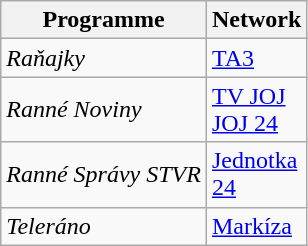<table class="wikitable">
<tr>
<th>Programme</th>
<th>Network</th>
</tr>
<tr>
<td><em>Raňajky</em></td>
<td><a href='#'>TA3</a></td>
</tr>
<tr>
<td><em>Ranné Noviny</em></td>
<td><a href='#'>TV JOJ</a><br><a href='#'>JOJ 24</a></td>
</tr>
<tr>
<td><em>Ranné Správy STVR</em></td>
<td><a href='#'>Jednotka</a><br><a href='#'>24</a></td>
</tr>
<tr>
<td><em>Teleráno</em></td>
<td><a href='#'>Markíza</a></td>
</tr>
</table>
